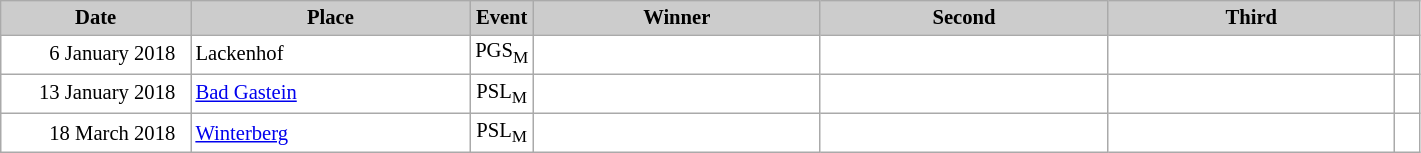<table class="wikitable plainrowheaders" style="background:#fff; font-size:86%; line-height:16px; border:grey solid 1px; border-collapse:collapse;">
<tr style="background:#ccc; text-align:center;">
<th scope="col" style="background:#ccc; width:120px;">Date</th>
<th scope="col" style="background:#ccc; width:180px;">Place</th>
<th scope="col" style="background:#ccc; width:30px;">Event</th>
<th scope="col" style="background:#ccc; width:185px;">Winner</th>
<th scope="col" style="background:#ccc; width:185px;">Second</th>
<th scope="col" style="background:#ccc; width:185px;">Third</th>
<th scope="col" style="background:#ccc; width:10px;"></th>
</tr>
<tr>
<td align=right>6 January 2018  </td>
<td> Lackenhof</td>
<td align=center>PGS<sub>M</sub></td>
<td></td>
<td></td>
<td></td>
<td></td>
</tr>
<tr>
<td align=right>13 January 2018  </td>
<td> <a href='#'>Bad Gastein</a></td>
<td align=center>PSL<sub>M</sub></td>
<td></td>
<td></td>
<td></td>
<td></td>
</tr>
<tr>
<td align=right>18 March 2018  </td>
<td> <a href='#'>Winterberg</a></td>
<td align=center>PSL<sub>M</sub></td>
<td></td>
<td></td>
<td></td>
<td></td>
</tr>
</table>
